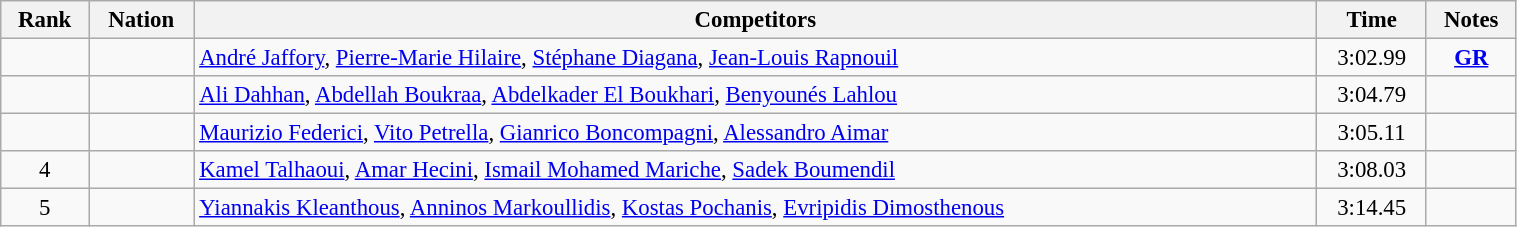<table class="wikitable sortable" width=80% style="text-align:center; font-size:95%">
<tr>
<th>Rank</th>
<th>Nation</th>
<th>Competitors</th>
<th>Time</th>
<th>Notes</th>
</tr>
<tr>
<td></td>
<td align=left></td>
<td align=left><a href='#'>André Jaffory</a>, <a href='#'>Pierre-Marie Hilaire</a>, <a href='#'>Stéphane Diagana</a>, <a href='#'>Jean-Louis Rapnouil</a></td>
<td>3:02.99</td>
<td><strong><a href='#'>GR</a></strong></td>
</tr>
<tr>
<td></td>
<td align=left></td>
<td align=left><a href='#'>Ali Dahhan</a>, <a href='#'>Abdellah Boukraa</a>, <a href='#'>Abdelkader El Boukhari</a>, <a href='#'>Benyounés Lahlou</a></td>
<td>3:04.79</td>
<td></td>
</tr>
<tr>
<td></td>
<td align=left></td>
<td align=left><a href='#'>Maurizio Federici</a>, <a href='#'>Vito Petrella</a>, <a href='#'>Gianrico Boncompagni</a>, <a href='#'>Alessandro Aimar</a></td>
<td>3:05.11</td>
<td></td>
</tr>
<tr>
<td>4</td>
<td align=left></td>
<td align=left><a href='#'>Kamel Talhaoui</a>, <a href='#'>Amar Hecini</a>, <a href='#'>Ismail Mohamed Mariche</a>, <a href='#'>Sadek Boumendil</a></td>
<td>3:08.03</td>
<td></td>
</tr>
<tr>
<td>5</td>
<td align=left></td>
<td align=left><a href='#'>Yiannakis Kleanthous</a>, <a href='#'>Anninos Markoullidis</a>, <a href='#'>Kostas Pochanis</a>, <a href='#'>Evripidis Dimosthenous</a></td>
<td>3:14.45</td>
<td></td>
</tr>
</table>
